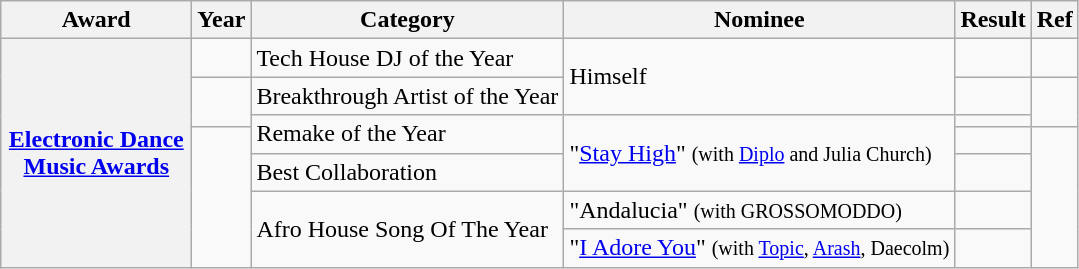<table class="wikitable sortable plainrowheaders">
<tr>
<th scope="col" style="width:120px;">Award</th>
<th scope="col">Year</th>
<th scope="col">Category</th>
<th scope="col">Nominee</th>
<th scope="col">Result</th>
<th scope="col">Ref</th>
</tr>
<tr>
<th rowspan="7" scope="row"><a href='#'>Electronic Dance Music Awards</a></th>
<td></td>
<td>Tech House DJ of the Year</td>
<td rowspan="2">Himself</td>
<td></td>
<td></td>
</tr>
<tr>
<td rowspan="2"></td>
<td>Breakthrough Artist of the Year</td>
<td></td>
<td rowspan="2"></td>
</tr>
<tr>
<td rowspan="2">Remake of the Year</td>
<td rowspan="3">"<a href='#'>Stay High</a>" <small>(with <a href='#'>Diplo</a> and Julia Church)</small></td>
<td></td>
</tr>
<tr>
<td rowspan="4"></td>
<td></td>
<td rowspan="4"></td>
</tr>
<tr>
<td>Best Collaboration</td>
<td></td>
</tr>
<tr>
<td rowspan="2">Afro House Song Of The Year</td>
<td>"Andalucia" <small>(with GROSSOMODDO)</small></td>
<td></td>
</tr>
<tr>
<td>"<a href='#'>I Adore You</a>" <small>(with <a href='#'>Topic</a>, <a href='#'>Arash</a>, Daecolm)</small></td>
<td></td>
</tr>
</table>
